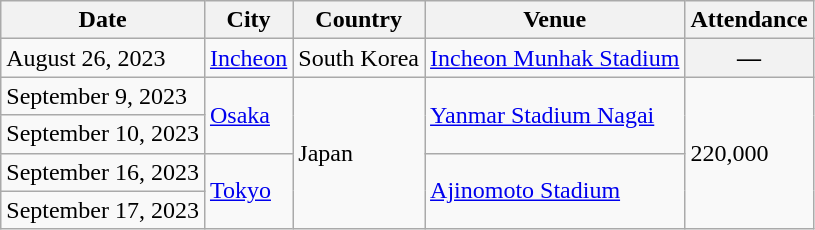<table class="wikitable">
<tr>
<th>Date</th>
<th>City</th>
<th>Country</th>
<th>Venue</th>
<th>Attendance</th>
</tr>
<tr>
<td>August 26, 2023</td>
<td><a href='#'>Incheon</a></td>
<td>South Korea</td>
<td><a href='#'>Incheon Munhak Stadium</a></td>
<th>—</th>
</tr>
<tr>
<td>September 9, 2023</td>
<td rowspan="2"><a href='#'>Osaka</a></td>
<td rowspan="4">Japan</td>
<td rowspan="2"><a href='#'>Yanmar Stadium Nagai</a></td>
<td rowspan="4">220,000</td>
</tr>
<tr>
<td>September 10, 2023</td>
</tr>
<tr>
<td>September 16, 2023</td>
<td rowspan="2"><a href='#'>Tokyo</a></td>
<td rowspan="2"><a href='#'>Ajinomoto Stadium</a></td>
</tr>
<tr>
<td>September 17, 2023</td>
</tr>
</table>
